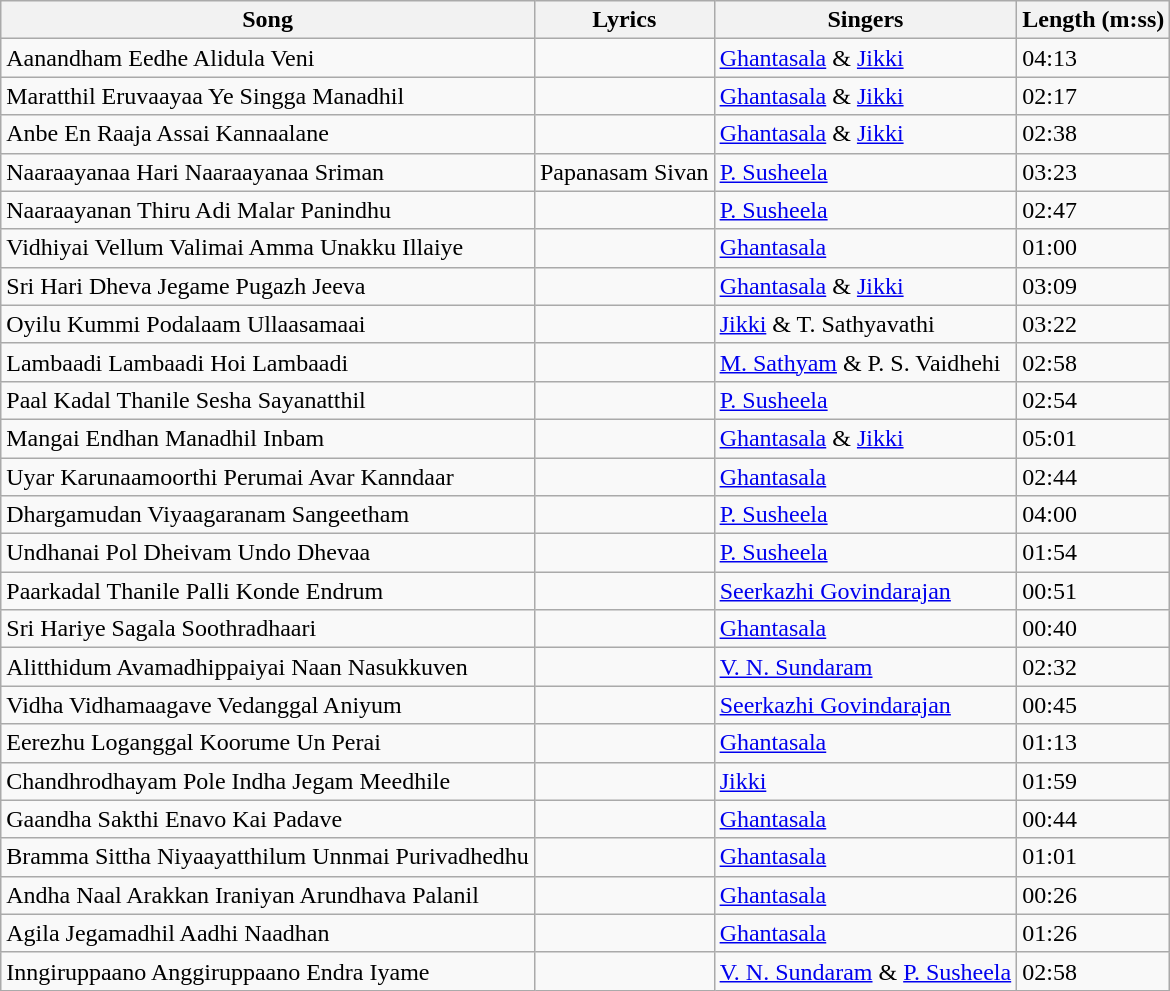<table class="wikitable">
<tr>
<th>Song</th>
<th>Lyrics</th>
<th>Singers</th>
<th>Length (m:ss)</th>
</tr>
<tr>
<td>Aanandham Eedhe Alidula Veni</td>
<td></td>
<td><a href='#'>Ghantasala</a> & <a href='#'>Jikki</a></td>
<td>04:13</td>
</tr>
<tr>
<td>Maratthil Eruvaayaa Ye Singga Manadhil</td>
<td></td>
<td><a href='#'>Ghantasala</a> & <a href='#'>Jikki</a></td>
<td>02:17</td>
</tr>
<tr>
<td>Anbe En Raaja Assai Kannaalane</td>
<td></td>
<td><a href='#'>Ghantasala</a> & <a href='#'>Jikki</a></td>
<td>02:38</td>
</tr>
<tr>
<td>Naaraayanaa Hari Naaraayanaa Sriman</td>
<td>Papanasam Sivan</td>
<td><a href='#'>P. Susheela</a></td>
<td>03:23</td>
</tr>
<tr>
<td>Naaraayanan Thiru Adi Malar Panindhu</td>
<td></td>
<td><a href='#'>P. Susheela</a></td>
<td>02:47</td>
</tr>
<tr>
<td>Vidhiyai Vellum Valimai Amma Unakku Illaiye</td>
<td></td>
<td><a href='#'>Ghantasala</a></td>
<td>01:00</td>
</tr>
<tr>
<td>Sri Hari Dheva Jegame Pugazh Jeeva</td>
<td></td>
<td><a href='#'>Ghantasala</a> & <a href='#'>Jikki</a></td>
<td>03:09</td>
</tr>
<tr>
<td>Oyilu Kummi Podalaam Ullaasamaai</td>
<td></td>
<td><a href='#'>Jikki</a> & T. Sathyavathi</td>
<td>03:22</td>
</tr>
<tr>
<td>Lambaadi Lambaadi Hoi Lambaadi</td>
<td></td>
<td><a href='#'>M. Sathyam</a> & P. S. Vaidhehi</td>
<td>02:58</td>
</tr>
<tr>
<td>Paal Kadal Thanile Sesha Sayanatthil</td>
<td></td>
<td><a href='#'>P. Susheela</a></td>
<td>02:54</td>
</tr>
<tr>
<td>Mangai Endhan Manadhil Inbam</td>
<td></td>
<td><a href='#'>Ghantasala</a> & <a href='#'>Jikki</a></td>
<td>05:01</td>
</tr>
<tr>
<td>Uyar Karunaamoorthi Perumai Avar Kanndaar</td>
<td></td>
<td><a href='#'>Ghantasala</a></td>
<td>02:44</td>
</tr>
<tr>
<td>Dhargamudan Viyaagaranam Sangeetham</td>
<td></td>
<td><a href='#'>P. Susheela</a></td>
<td>04:00</td>
</tr>
<tr>
<td>Undhanai Pol Dheivam Undo Dhevaa</td>
<td></td>
<td><a href='#'>P. Susheela</a></td>
<td>01:54</td>
</tr>
<tr>
<td>Paarkadal Thanile Palli Konde Endrum</td>
<td></td>
<td><a href='#'>Seerkazhi Govindarajan</a></td>
<td>00:51</td>
</tr>
<tr>
<td>Sri Hariye Sagala Soothradhaari</td>
<td></td>
<td><a href='#'>Ghantasala</a></td>
<td>00:40</td>
</tr>
<tr>
<td>Alitthidum Avamadhippaiyai Naan Nasukkuven</td>
<td></td>
<td><a href='#'>V. N. Sundaram</a></td>
<td>02:32</td>
</tr>
<tr>
<td>Vidha Vidhamaagave Vedanggal Aniyum</td>
<td></td>
<td><a href='#'>Seerkazhi Govindarajan</a></td>
<td>00:45</td>
</tr>
<tr>
<td>Eerezhu Loganggal Koorume Un Perai</td>
<td></td>
<td><a href='#'>Ghantasala</a></td>
<td>01:13</td>
</tr>
<tr>
<td>Chandhrodhayam Pole Indha Jegam Meedhile</td>
<td></td>
<td><a href='#'>Jikki</a></td>
<td>01:59</td>
</tr>
<tr>
<td>Gaandha Sakthi Enavo Kai Padave</td>
<td></td>
<td><a href='#'>Ghantasala</a></td>
<td>00:44</td>
</tr>
<tr>
<td>Bramma Sittha Niyaayatthilum Unnmai Purivadhedhu</td>
<td></td>
<td><a href='#'>Ghantasala</a></td>
<td>01:01</td>
</tr>
<tr>
<td>Andha Naal Arakkan Iraniyan Arundhava Palanil</td>
<td></td>
<td><a href='#'>Ghantasala</a></td>
<td>00:26</td>
</tr>
<tr>
<td>Agila Jegamadhil Aadhi Naadhan</td>
<td></td>
<td><a href='#'>Ghantasala</a></td>
<td>01:26</td>
</tr>
<tr>
<td>Inngiruppaano Anggiruppaano Endra Iyame</td>
<td></td>
<td><a href='#'>V. N. Sundaram</a> & <a href='#'>P. Susheela</a></td>
<td>02:58</td>
</tr>
</table>
